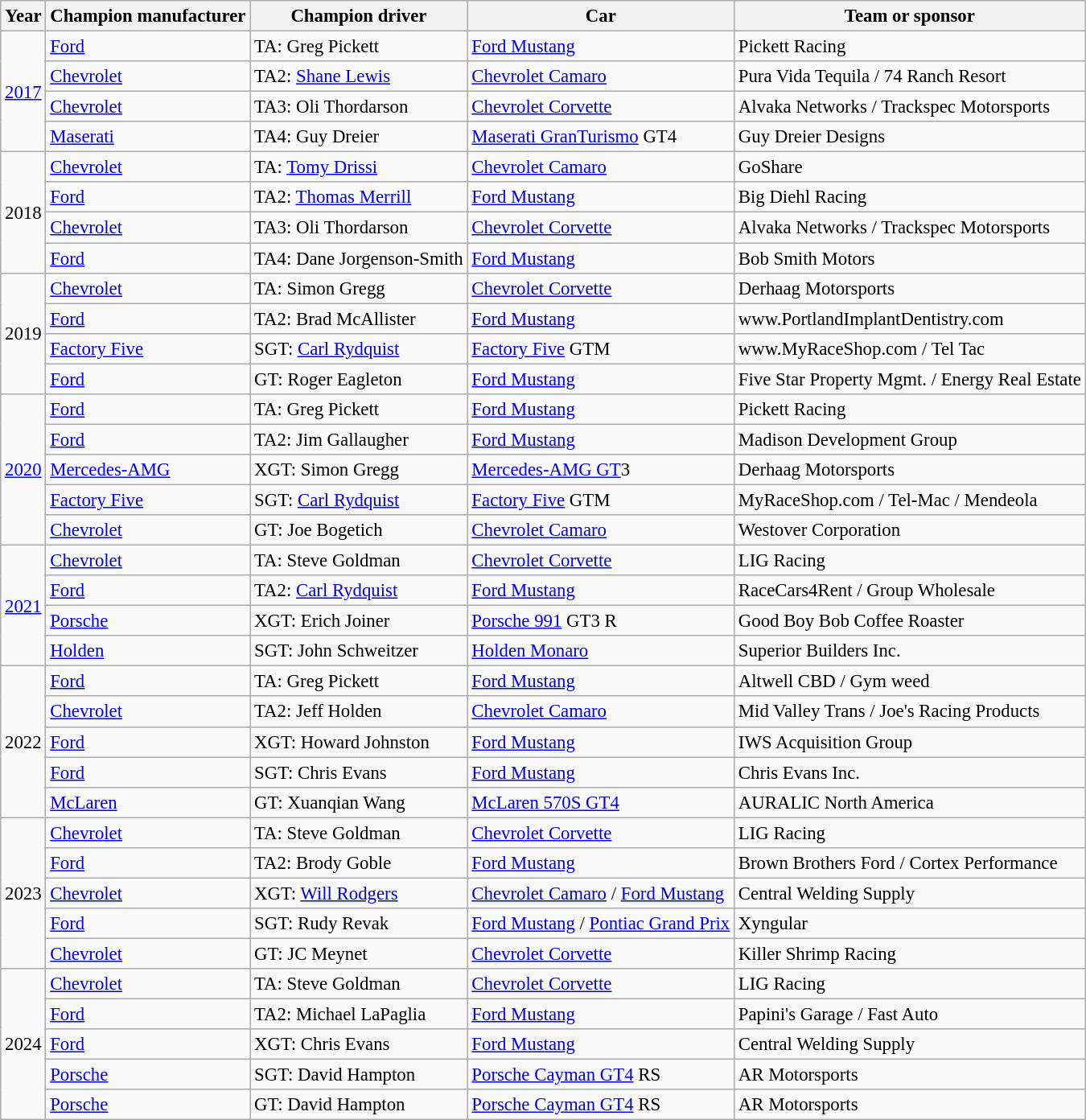<table class="wikitable" style="font-size:95%;">
<tr>
<th>Year</th>
<th>Champion manufacturer</th>
<th>Champion driver</th>
<th>Car</th>
<th>Team or sponsor</th>
</tr>
<tr>
<td rowspan="4"><a href='#'>2017</a></td>
<td rowspan="1"> <a href='#'>Ford</a></td>
<td>TA:  Greg Pickett</td>
<td><a href='#'>Ford Mustang</a></td>
<td>Pickett Racing</td>
</tr>
<tr>
<td> <a href='#'>Chevrolet</a></td>
<td>TA2:  <a href='#'>Shane Lewis</a></td>
<td><a href='#'>Chevrolet Camaro</a></td>
<td>Pura Vida Tequila / 74 Ranch Resort</td>
</tr>
<tr>
<td> <a href='#'>Chevrolet</a></td>
<td>TA3:  Oli Thordarson</td>
<td><a href='#'>Chevrolet Corvette</a></td>
<td>Alvaka Networks / Trackspec Motorsports</td>
</tr>
<tr>
<td> <a href='#'>Maserati</a></td>
<td>TA4:  Guy Dreier</td>
<td><a href='#'>Maserati GranTurismo</a> GT4</td>
<td>Guy Dreier Designs</td>
</tr>
<tr>
<td rowspan="4">2018</td>
<td rowspan="1"> <a href='#'>Chevrolet</a></td>
<td>TA:  <a href='#'>Tomy Drissi</a></td>
<td><a href='#'>Chevrolet Camaro</a></td>
<td>GoShare</td>
</tr>
<tr>
<td> <a href='#'>Ford</a></td>
<td>TA2:  <a href='#'>Thomas Merrill</a></td>
<td><a href='#'>Ford Mustang</a></td>
<td>Big Diehl Racing</td>
</tr>
<tr>
<td> <a href='#'>Chevrolet</a></td>
<td>TA3:  Oli Thordarson</td>
<td><a href='#'>Chevrolet Corvette</a></td>
<td>Alvaka Networks / Trackspec Motorsports</td>
</tr>
<tr>
<td> <a href='#'>Ford</a></td>
<td>TA4:  Dane Jorgenson-Smith</td>
<td><a href='#'>Ford Mustang</a></td>
<td>Bob Smith Motors</td>
</tr>
<tr>
<td rowspan="4">2019</td>
<td rowspan="1"> <a href='#'>Chevrolet</a></td>
<td>TA:  Simon Gregg</td>
<td><a href='#'>Chevrolet Corvette</a></td>
<td>Derhaag Motorsports</td>
</tr>
<tr>
<td> <a href='#'>Ford</a></td>
<td>TA2:  Brad McAllister</td>
<td><a href='#'>Ford Mustang</a></td>
<td>www.PortlandImplantDentistry.com</td>
</tr>
<tr>
<td> <a href='#'>Factory Five</a></td>
<td>SGT:  <a href='#'>Carl Rydquist</a></td>
<td><a href='#'>Factory Five</a> GTM</td>
<td>www.MyRaceShop.com / Tel Tac</td>
</tr>
<tr>
<td> <a href='#'>Ford</a></td>
<td>GT:  Roger Eagleton</td>
<td><a href='#'>Ford Mustang</a></td>
<td>Five Star Property Mgmt. / Energy Real Estate</td>
</tr>
<tr>
<td rowspan="5"><a href='#'>2020</a></td>
<td> <a href='#'>Ford</a></td>
<td>TA:  Greg Pickett</td>
<td><a href='#'>Ford Mustang</a></td>
<td>Pickett Racing</td>
</tr>
<tr>
<td> <a href='#'>Ford</a></td>
<td>TA2:  Jim Gallaugher</td>
<td><a href='#'>Ford Mustang</a></td>
<td>Madison Development Group</td>
</tr>
<tr>
<td> <a href='#'>Mercedes-AMG</a></td>
<td>XGT:  Simon Gregg</td>
<td><a href='#'>Mercedes-AMG GT</a>3</td>
<td>Derhaag Motorsports</td>
</tr>
<tr>
<td> <a href='#'>Factory Five</a></td>
<td>SGT:  <a href='#'>Carl Rydquist</a></td>
<td><a href='#'>Factory Five</a> GTM</td>
<td>MyRaceShop.com / Tel-Mac / Mendeola</td>
</tr>
<tr>
<td> <a href='#'>Chevrolet</a></td>
<td>GT:  Joe Bogetich</td>
<td><a href='#'>Chevrolet Camaro</a></td>
<td>Westover Corporation</td>
</tr>
<tr>
<td rowspan="4"><a href='#'>2021</a></td>
<td> <a href='#'>Chevrolet</a></td>
<td>TA:  Steve Goldman</td>
<td><a href='#'>Chevrolet Corvette</a></td>
<td>LIG Racing</td>
</tr>
<tr>
<td> <a href='#'>Ford</a></td>
<td>TA2:  <a href='#'>Carl Rydquist</a></td>
<td><a href='#'>Ford Mustang</a></td>
<td>RaceCars4Rent / Group Wholesale</td>
</tr>
<tr>
<td> <a href='#'>Porsche</a></td>
<td>XGT:  Erich Joiner</td>
<td><a href='#'>Porsche 991</a> GT3 R</td>
<td>Good Boy Bob Coffee Roaster</td>
</tr>
<tr>
<td> <a href='#'>Holden</a></td>
<td>SGT:  John Schweitzer</td>
<td><a href='#'>Holden Monaro</a></td>
<td>Superior Builders Inc.</td>
</tr>
<tr>
<td rowspan="5">2022</td>
<td> <a href='#'>Ford</a></td>
<td>TA:  Greg Pickett</td>
<td><a href='#'>Ford Mustang</a></td>
<td>Altwell CBD / Gym weed</td>
</tr>
<tr>
<td> <a href='#'>Chevrolet</a></td>
<td>TA2:  Jeff Holden</td>
<td><a href='#'>Chevrolet Camaro</a></td>
<td>Mid Valley Trans / Joe's Racing Products</td>
</tr>
<tr>
<td> <a href='#'>Ford</a></td>
<td>XGT:  Howard Johnston</td>
<td><a href='#'>Ford Mustang</a></td>
<td>IWS Acquisition Group</td>
</tr>
<tr>
<td> <a href='#'>Ford</a></td>
<td>SGT:  Chris Evans</td>
<td><a href='#'>Ford Mustang</a></td>
<td>Chris Evans Inc.</td>
</tr>
<tr>
<td> <a href='#'>McLaren</a></td>
<td>GT:  Xuanqian Wang</td>
<td><a href='#'>McLaren 570S GT4</a></td>
<td>AURALIC North America</td>
</tr>
<tr>
<td rowspan="5">2023</td>
<td> <a href='#'>Chevrolet</a></td>
<td>TA:  Steve Goldman</td>
<td><a href='#'>Chevrolet Corvette</a></td>
<td>LIG Racing</td>
</tr>
<tr>
<td> <a href='#'>Ford</a></td>
<td>TA2:  Brody Goble</td>
<td><a href='#'>Ford Mustang</a></td>
<td>Brown Brothers Ford / Cortex Performance</td>
</tr>
<tr>
<td> <a href='#'>Chevrolet</a></td>
<td>XGT:  <a href='#'>Will Rodgers</a></td>
<td><a href='#'>Chevrolet Camaro</a> / <a href='#'>Ford Mustang</a></td>
<td>Central Welding Supply</td>
</tr>
<tr>
<td> <a href='#'>Ford</a></td>
<td>SGT:  Rudy Revak</td>
<td><a href='#'>Ford Mustang</a> / <a href='#'>Pontiac Grand Prix</a></td>
<td>Xyngular</td>
</tr>
<tr>
<td> <a href='#'>Chevrolet</a></td>
<td>GT:  JC Meynet</td>
<td><a href='#'>Chevrolet Corvette</a></td>
<td>Killer Shrimp Racing</td>
</tr>
<tr>
<td rowspan="5">2024</td>
<td> <a href='#'>Chevrolet</a></td>
<td>TA:  Steve Goldman</td>
<td><a href='#'>Chevrolet Corvette</a></td>
<td>LIG Racing</td>
</tr>
<tr>
<td> <a href='#'>Ford</a></td>
<td>TA2:  Michael LaPaglia</td>
<td><a href='#'>Ford Mustang</a></td>
<td>Papini's Garage / Fast Auto</td>
</tr>
<tr>
<td> <a href='#'>Ford</a></td>
<td>XGT:  Chris Evans</td>
<td><a href='#'>Ford Mustang</a></td>
<td>Central Welding Supply</td>
</tr>
<tr>
<td> <a href='#'>Porsche</a></td>
<td>SGT:  David Hampton</td>
<td><a href='#'>Porsche Cayman GT4</a> RS</td>
<td>AR Motorsports</td>
</tr>
<tr>
<td> <a href='#'>Porsche</a></td>
<td>GT:  David Hampton</td>
<td><a href='#'>Porsche Cayman GT4</a> RS</td>
<td>AR Motorsports</td>
</tr>
</table>
